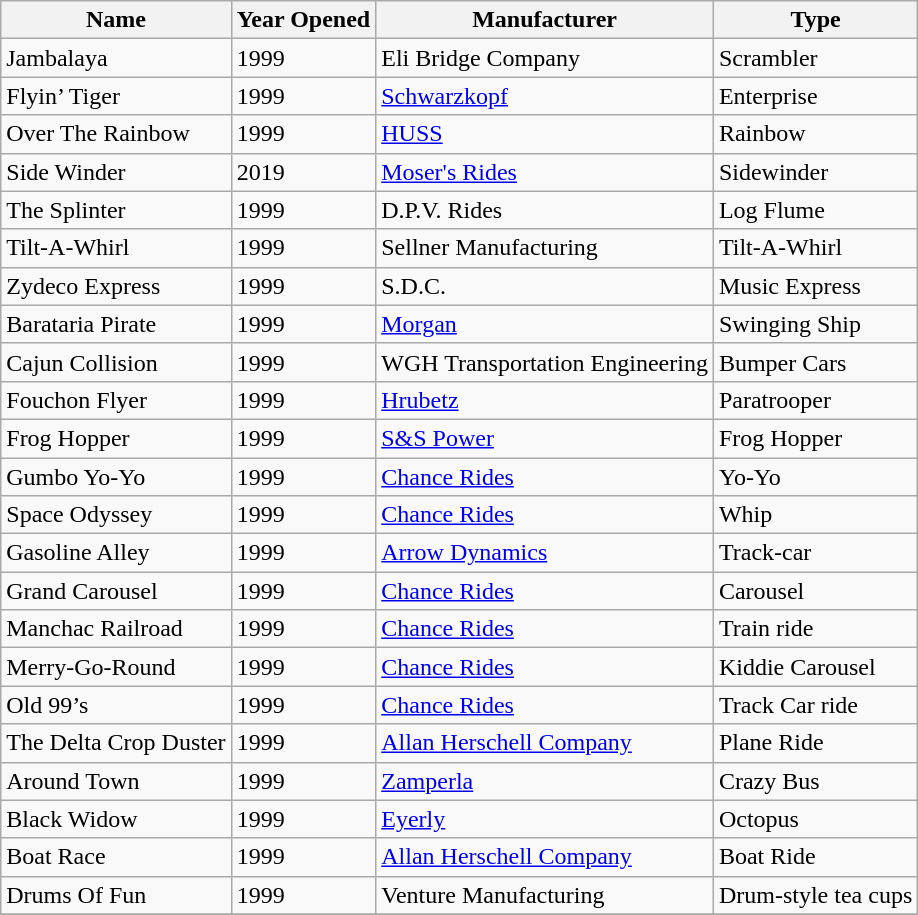<table class="wikitable sortable">
<tr>
<th>Name</th>
<th>Year Opened</th>
<th>Manufacturer</th>
<th>Type</th>
</tr>
<tr>
<td>Jambalaya</td>
<td>1999</td>
<td>Eli Bridge Company</td>
<td>Scrambler</td>
</tr>
<tr>
<td>Flyin’ Tiger</td>
<td>1999</td>
<td><a href='#'>Schwarzkopf</a></td>
<td>Enterprise</td>
</tr>
<tr>
<td>Over The Rainbow</td>
<td>1999</td>
<td><a href='#'>HUSS</a></td>
<td>Rainbow</td>
</tr>
<tr>
<td>Side Winder</td>
<td>2019</td>
<td><a href='#'>Moser's Rides</a></td>
<td>Sidewinder</td>
</tr>
<tr>
<td>The Splinter</td>
<td>1999</td>
<td>D.P.V. Rides</td>
<td>Log Flume</td>
</tr>
<tr>
<td>Tilt-A-Whirl</td>
<td>1999</td>
<td>Sellner Manufacturing</td>
<td>Tilt-A-Whirl</td>
</tr>
<tr>
<td>Zydeco Express</td>
<td>1999</td>
<td>S.D.C.</td>
<td>Music Express</td>
</tr>
<tr>
<td>Barataria Pirate</td>
<td>1999</td>
<td><a href='#'>Morgan</a></td>
<td>Swinging Ship</td>
</tr>
<tr>
<td>Cajun Collision</td>
<td>1999</td>
<td>WGH Transportation Engineering</td>
<td>Bumper Cars</td>
</tr>
<tr>
<td>Fouchon Flyer</td>
<td>1999</td>
<td><a href='#'>Hrubetz</a></td>
<td>Paratrooper</td>
</tr>
<tr>
<td>Frog Hopper</td>
<td>1999</td>
<td><a href='#'>S&S Power</a></td>
<td>Frog Hopper</td>
</tr>
<tr>
<td>Gumbo Yo-Yo</td>
<td>1999</td>
<td><a href='#'>Chance Rides</a></td>
<td>Yo-Yo</td>
</tr>
<tr>
<td>Space Odyssey</td>
<td>1999</td>
<td><a href='#'>Chance Rides</a></td>
<td>Whip</td>
</tr>
<tr>
<td>Gasoline Alley</td>
<td>1999</td>
<td><a href='#'>Arrow Dynamics</a></td>
<td>Track-car</td>
</tr>
<tr>
<td>Grand Carousel</td>
<td>1999</td>
<td><a href='#'>Chance Rides</a></td>
<td>Carousel</td>
</tr>
<tr>
<td>Manchac Railroad</td>
<td>1999</td>
<td><a href='#'>Chance Rides</a></td>
<td>Train ride</td>
</tr>
<tr>
<td>Merry-Go-Round</td>
<td>1999</td>
<td><a href='#'>Chance Rides</a></td>
<td>Kiddie Carousel</td>
</tr>
<tr>
<td>Old 99’s</td>
<td>1999</td>
<td><a href='#'>Chance Rides</a></td>
<td>Track Car ride</td>
</tr>
<tr>
<td>The Delta Crop Duster</td>
<td>1999</td>
<td><a href='#'>Allan Herschell Company</a></td>
<td>Plane Ride</td>
</tr>
<tr>
<td>Around Town</td>
<td>1999</td>
<td><a href='#'>Zamperla</a></td>
<td>Crazy Bus</td>
</tr>
<tr>
<td>Black Widow</td>
<td>1999</td>
<td><a href='#'>Eyerly</a></td>
<td>Octopus</td>
</tr>
<tr>
<td>Boat Race</td>
<td>1999</td>
<td><a href='#'>Allan Herschell Company</a></td>
<td>Boat Ride</td>
</tr>
<tr>
<td>Drums Of Fun</td>
<td>1999</td>
<td>Venture Manufacturing</td>
<td>Drum-style tea cups</td>
</tr>
<tr>
</tr>
</table>
